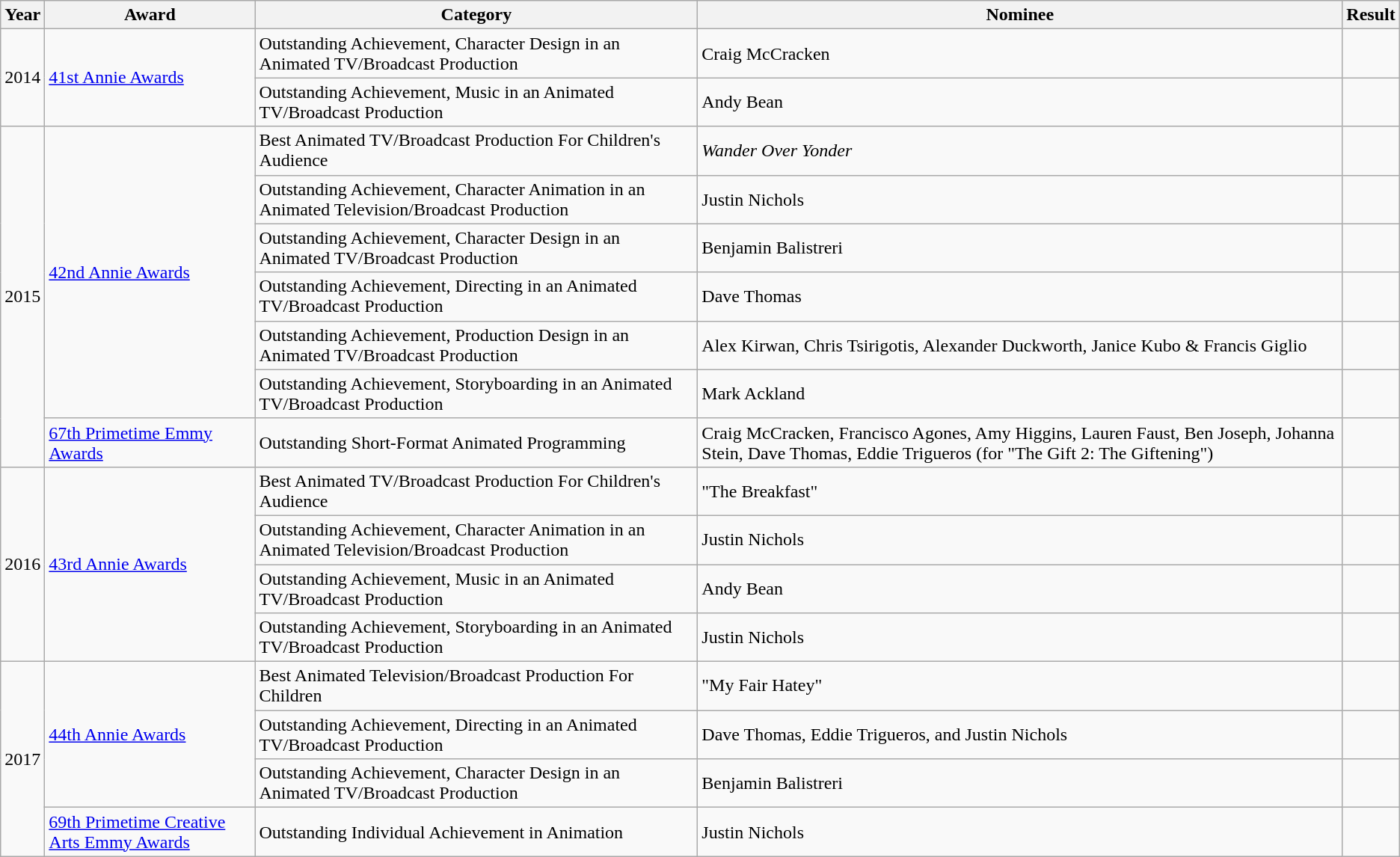<table class="wikitable sortable">
<tr>
<th>Year</th>
<th>Award</th>
<th>Category</th>
<th>Nominee</th>
<th>Result</th>
</tr>
<tr>
<td rowspan="2">2014</td>
<td rowspan="2"><a href='#'>41st Annie Awards</a></td>
<td>Outstanding Achievement, Character Design in an Animated TV/Broadcast Production</td>
<td>Craig McCracken</td>
<td></td>
</tr>
<tr>
<td>Outstanding Achievement, Music in an Animated TV/Broadcast Production</td>
<td>Andy Bean</td>
<td></td>
</tr>
<tr>
<td rowspan="7">2015</td>
<td rowspan="6"><a href='#'>42nd Annie Awards</a></td>
<td>Best Animated TV/Broadcast Production For Children's Audience</td>
<td><em>Wander Over Yonder</em></td>
<td></td>
</tr>
<tr>
<td>Outstanding Achievement, Character Animation in an Animated Television/Broadcast Production</td>
<td>Justin Nichols</td>
<td></td>
</tr>
<tr>
<td>Outstanding Achievement, Character Design in an Animated TV/Broadcast Production</td>
<td>Benjamin Balistreri</td>
<td></td>
</tr>
<tr>
<td>Outstanding Achievement, Directing in an Animated TV/Broadcast Production</td>
<td>Dave Thomas</td>
<td></td>
</tr>
<tr>
<td>Outstanding Achievement, Production Design in an Animated TV/Broadcast Production</td>
<td>Alex Kirwan, Chris Tsirigotis, Alexander Duckworth, Janice Kubo & Francis Giglio</td>
<td></td>
</tr>
<tr>
<td>Outstanding Achievement, Storyboarding in an Animated TV/Broadcast Production</td>
<td>Mark Ackland</td>
<td></td>
</tr>
<tr>
<td><a href='#'>67th Primetime Emmy Awards</a></td>
<td>Outstanding Short-Format Animated Programming</td>
<td>Craig McCracken, Francisco Agones, Amy Higgins, Lauren Faust, Ben Joseph, Johanna Stein, Dave Thomas, Eddie Trigueros (for "The Gift 2: The Giftening")</td>
<td></td>
</tr>
<tr>
<td rowspan="4">2016</td>
<td rowspan="4"><a href='#'>43rd Annie Awards</a></td>
<td>Best Animated TV/Broadcast Production For Children's Audience</td>
<td>"The Breakfast"</td>
<td></td>
</tr>
<tr>
<td>Outstanding Achievement, Character Animation in an Animated Television/Broadcast Production</td>
<td>Justin Nichols </td>
<td></td>
</tr>
<tr>
<td>Outstanding Achievement, Music in an Animated TV/Broadcast Production</td>
<td>Andy Bean </td>
<td></td>
</tr>
<tr>
<td>Outstanding Achievement, Storyboarding in an Animated TV/Broadcast Production</td>
<td>Justin Nichols </td>
<td></td>
</tr>
<tr>
<td rowspan="4">2017</td>
<td rowspan="3"><a href='#'>44th Annie Awards</a></td>
<td>Best Animated Television/Broadcast Production For Children</td>
<td>"My Fair Hatey"</td>
<td></td>
</tr>
<tr>
<td>Outstanding Achievement, Directing in an Animated TV/Broadcast Production</td>
<td>Dave Thomas, Eddie Trigueros, and Justin Nichols </td>
<td></td>
</tr>
<tr>
<td>Outstanding Achievement, Character Design in an Animated TV/Broadcast Production</td>
<td>Benjamin Balistreri </td>
<td></td>
</tr>
<tr>
<td><a href='#'>69th Primetime Creative Arts Emmy Awards</a></td>
<td>Outstanding Individual Achievement in Animation</td>
<td>Justin Nichols </td>
<td></td>
</tr>
</table>
